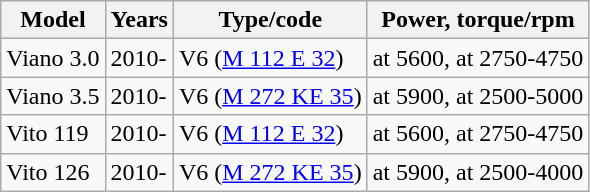<table class="wikitable sortable">
<tr>
<th>Model</th>
<th>Years</th>
<th>Type/code</th>
<th>Power, torque/rpm</th>
</tr>
<tr>
<td>Viano 3.0</td>
<td>2010-</td>
<td> V6 (<a href='#'>M 112 E 32</a>)</td>
<td> at 5600,  at 2750-4750</td>
</tr>
<tr>
<td>Viano 3.5</td>
<td>2010-</td>
<td> V6 (<a href='#'>M 272 KE 35</a>)</td>
<td> at 5900,  at 2500-5000</td>
</tr>
<tr>
<td>Vito 119</td>
<td>2010-</td>
<td> V6 (<a href='#'>M 112 E 32</a>)</td>
<td> at 5600,  at 2750-4750</td>
</tr>
<tr>
<td>Vito 126</td>
<td>2010-</td>
<td> V6 (<a href='#'>M 272 KE 35</a>)</td>
<td> at 5900,  at 2500-4000</td>
</tr>
</table>
